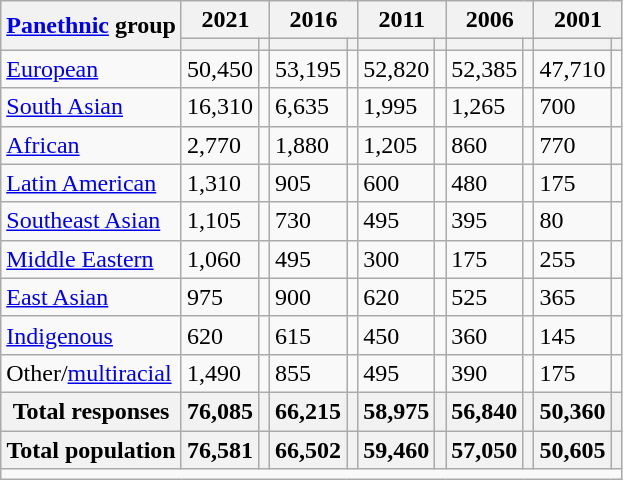<table class="wikitable collapsible sortable">
<tr>
<th rowspan="2"><a href='#'>Panethnic</a> group</th>
<th colspan="2">2021</th>
<th colspan="2">2016</th>
<th colspan="2">2011</th>
<th colspan="2">2006</th>
<th colspan="2">2001</th>
</tr>
<tr>
<th><a href='#'></a></th>
<th></th>
<th></th>
<th></th>
<th></th>
<th></th>
<th></th>
<th></th>
<th></th>
<th></th>
</tr>
<tr>
<td><a href='#'>European</a></td>
<td>50,450</td>
<td></td>
<td>53,195</td>
<td></td>
<td>52,820</td>
<td></td>
<td>52,385</td>
<td></td>
<td>47,710</td>
<td></td>
</tr>
<tr>
<td><a href='#'>South Asian</a></td>
<td>16,310</td>
<td></td>
<td>6,635</td>
<td></td>
<td>1,995</td>
<td></td>
<td>1,265</td>
<td></td>
<td>700</td>
<td></td>
</tr>
<tr>
<td><a href='#'>African</a></td>
<td>2,770</td>
<td></td>
<td>1,880</td>
<td></td>
<td>1,205</td>
<td></td>
<td>860</td>
<td></td>
<td>770</td>
<td></td>
</tr>
<tr>
<td><a href='#'>Latin American</a></td>
<td>1,310</td>
<td></td>
<td>905</td>
<td></td>
<td>600</td>
<td></td>
<td>480</td>
<td></td>
<td>175</td>
<td></td>
</tr>
<tr>
<td><a href='#'>Southeast Asian</a></td>
<td>1,105</td>
<td></td>
<td>730</td>
<td></td>
<td>495</td>
<td></td>
<td>395</td>
<td></td>
<td>80</td>
<td></td>
</tr>
<tr>
<td><a href='#'>Middle Eastern</a></td>
<td>1,060</td>
<td></td>
<td>495</td>
<td></td>
<td>300</td>
<td></td>
<td>175</td>
<td></td>
<td>255</td>
<td></td>
</tr>
<tr>
<td><a href='#'>East Asian</a></td>
<td>975</td>
<td></td>
<td>900</td>
<td></td>
<td>620</td>
<td></td>
<td>525</td>
<td></td>
<td>365</td>
<td></td>
</tr>
<tr>
<td><a href='#'>Indigenous</a></td>
<td>620</td>
<td></td>
<td>615</td>
<td></td>
<td>450</td>
<td></td>
<td>360</td>
<td></td>
<td>145</td>
<td></td>
</tr>
<tr>
<td>Other/<a href='#'>multiracial</a></td>
<td>1,490</td>
<td></td>
<td>855</td>
<td></td>
<td>495</td>
<td></td>
<td>390</td>
<td></td>
<td>175</td>
<td></td>
</tr>
<tr>
<th>Total responses</th>
<th>76,085</th>
<th></th>
<th>66,215</th>
<th></th>
<th>58,975</th>
<th></th>
<th>56,840</th>
<th></th>
<th>50,360</th>
<th></th>
</tr>
<tr class="sortbottom">
<th>Total population</th>
<th>76,581</th>
<th></th>
<th>66,502</th>
<th></th>
<th>59,460</th>
<th></th>
<th>57,050</th>
<th></th>
<th>50,605</th>
<th></th>
</tr>
<tr class="sortbottom">
<td colspan="11"></td>
</tr>
</table>
